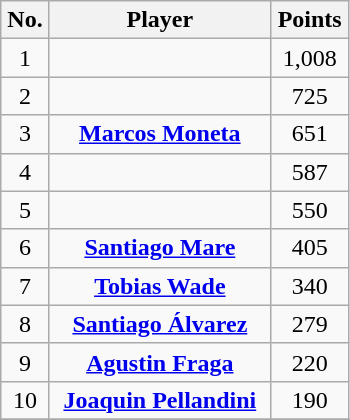<table class="wikitable sortable" style="text-align:center">
<tr>
<th width=25>No.</th>
<th width=140>Player</th>
<th width=45>Points</th>
</tr>
<tr>
<td>1</td>
<td><strong></strong></td>
<td>1,008</td>
</tr>
<tr>
<td>2</td>
<td><strong></strong></td>
<td>725</td>
</tr>
<tr>
<td>3</td>
<td><strong><a href='#'>Marcos Moneta</a></strong></td>
<td>651</td>
</tr>
<tr>
<td>4</td>
<td><strong></strong></td>
<td>587</td>
</tr>
<tr>
<td>5</td>
<td><strong></strong></td>
<td>550</td>
</tr>
<tr>
<td>6</td>
<td><strong><a href='#'>Santiago Mare</a></strong></td>
<td>405</td>
</tr>
<tr>
<td>7</td>
<td><strong><a href='#'>Tobias Wade</a></strong></td>
<td>340</td>
</tr>
<tr>
<td>8</td>
<td><a href='#'><strong>Santiago Álvarez</strong></a></td>
<td>279</td>
</tr>
<tr>
<td>9</td>
<td><strong><a href='#'>Agustin Fraga</a></strong></td>
<td>220</td>
</tr>
<tr>
<td>10</td>
<td><strong><a href='#'>Joaquin Pellandini</a></strong></td>
<td>190</td>
</tr>
<tr>
</tr>
</table>
